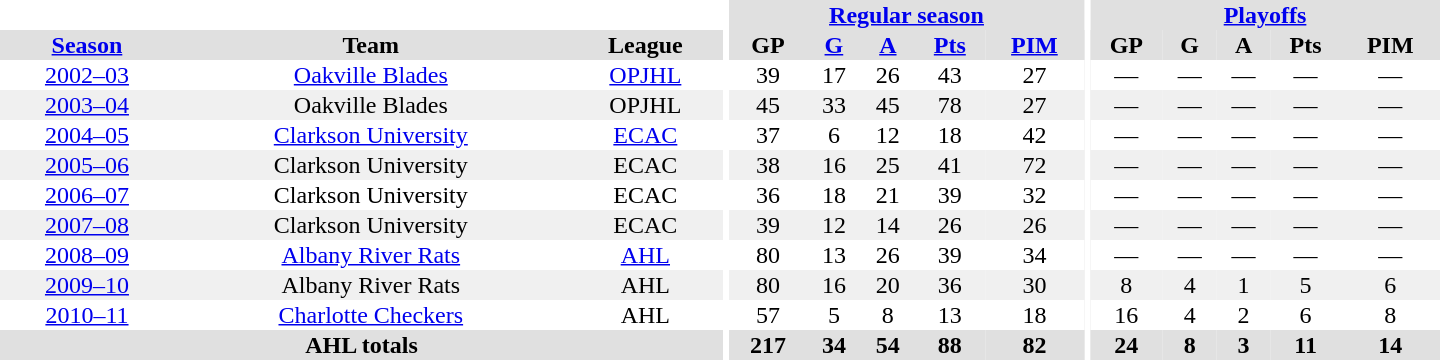<table border="0" cellpadding="1" cellspacing="0" style="text-align:center; width:60em">
<tr bgcolor="#e0e0e0">
<th colspan="3"  bgcolor="#ffffff"></th>
<th rowspan="99" bgcolor="#ffffff"></th>
<th colspan="5"><a href='#'>Regular season</a></th>
<th rowspan="99" bgcolor="#ffffff"></th>
<th colspan="5"><a href='#'>Playoffs</a></th>
</tr>
<tr bgcolor="#e0e0e0">
<th><a href='#'>Season</a></th>
<th>Team</th>
<th>League</th>
<th>GP</th>
<th><a href='#'>G</a></th>
<th><a href='#'>A</a></th>
<th><a href='#'>Pts</a></th>
<th><a href='#'>PIM</a></th>
<th>GP</th>
<th>G</th>
<th>A</th>
<th>Pts</th>
<th>PIM</th>
</tr>
<tr>
<td><a href='#'>2002–03</a></td>
<td><a href='#'>Oakville Blades</a></td>
<td><a href='#'>OPJHL</a></td>
<td>39</td>
<td>17</td>
<td>26</td>
<td>43</td>
<td>27</td>
<td>—</td>
<td>—</td>
<td>—</td>
<td>—</td>
<td>—</td>
</tr>
<tr bgcolor="#f0f0f0">
<td><a href='#'>2003–04</a></td>
<td>Oakville Blades</td>
<td>OPJHL</td>
<td>45</td>
<td>33</td>
<td>45</td>
<td>78</td>
<td>27</td>
<td>—</td>
<td>—</td>
<td>—</td>
<td>—</td>
<td>—</td>
</tr>
<tr>
<td><a href='#'>2004–05</a></td>
<td><a href='#'>Clarkson University</a></td>
<td><a href='#'>ECAC</a></td>
<td>37</td>
<td>6</td>
<td>12</td>
<td>18</td>
<td>42</td>
<td>—</td>
<td>—</td>
<td>—</td>
<td>—</td>
<td>—</td>
</tr>
<tr bgcolor="#f0f0f0">
<td><a href='#'>2005–06</a></td>
<td>Clarkson University</td>
<td>ECAC</td>
<td>38</td>
<td>16</td>
<td>25</td>
<td>41</td>
<td>72</td>
<td>—</td>
<td>—</td>
<td>—</td>
<td>—</td>
<td>—</td>
</tr>
<tr>
<td><a href='#'>2006–07</a></td>
<td>Clarkson University</td>
<td>ECAC</td>
<td>36</td>
<td>18</td>
<td>21</td>
<td>39</td>
<td>32</td>
<td>—</td>
<td>—</td>
<td>—</td>
<td>—</td>
<td>—</td>
</tr>
<tr bgcolor="#f0f0f0">
<td><a href='#'>2007–08</a></td>
<td>Clarkson University</td>
<td>ECAC</td>
<td>39</td>
<td>12</td>
<td>14</td>
<td>26</td>
<td>26</td>
<td>—</td>
<td>—</td>
<td>—</td>
<td>—</td>
<td>—</td>
</tr>
<tr>
<td><a href='#'>2008–09</a></td>
<td><a href='#'>Albany River Rats</a></td>
<td><a href='#'>AHL</a></td>
<td>80</td>
<td>13</td>
<td>26</td>
<td>39</td>
<td>34</td>
<td>—</td>
<td>—</td>
<td>—</td>
<td>—</td>
<td>—</td>
</tr>
<tr bgcolor="#f0f0f0">
<td><a href='#'>2009–10</a></td>
<td>Albany River Rats</td>
<td>AHL</td>
<td>80</td>
<td>16</td>
<td>20</td>
<td>36</td>
<td>30</td>
<td>8</td>
<td>4</td>
<td>1</td>
<td>5</td>
<td>6</td>
</tr>
<tr>
<td><a href='#'>2010–11</a></td>
<td><a href='#'>Charlotte Checkers</a></td>
<td>AHL</td>
<td>57</td>
<td>5</td>
<td>8</td>
<td>13</td>
<td>18</td>
<td>16</td>
<td>4</td>
<td>2</td>
<td>6</td>
<td>8</td>
</tr>
<tr bgcolor="#e0e0e0">
<th colspan="3">AHL totals</th>
<th>217</th>
<th>34</th>
<th>54</th>
<th>88</th>
<th>82</th>
<th>24</th>
<th>8</th>
<th>3</th>
<th>11</th>
<th>14</th>
</tr>
</table>
